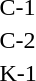<table>
<tr valign="top">
<td>C-1<br></td>
<td></td>
<td></td>
<td></td>
</tr>
<tr valign="top">
<td>C-2<br></td>
<td></td>
<td></td>
<td></td>
</tr>
<tr valign="top">
<td>K-1<br></td>
<td></td>
<td></td>
<td></td>
</tr>
</table>
